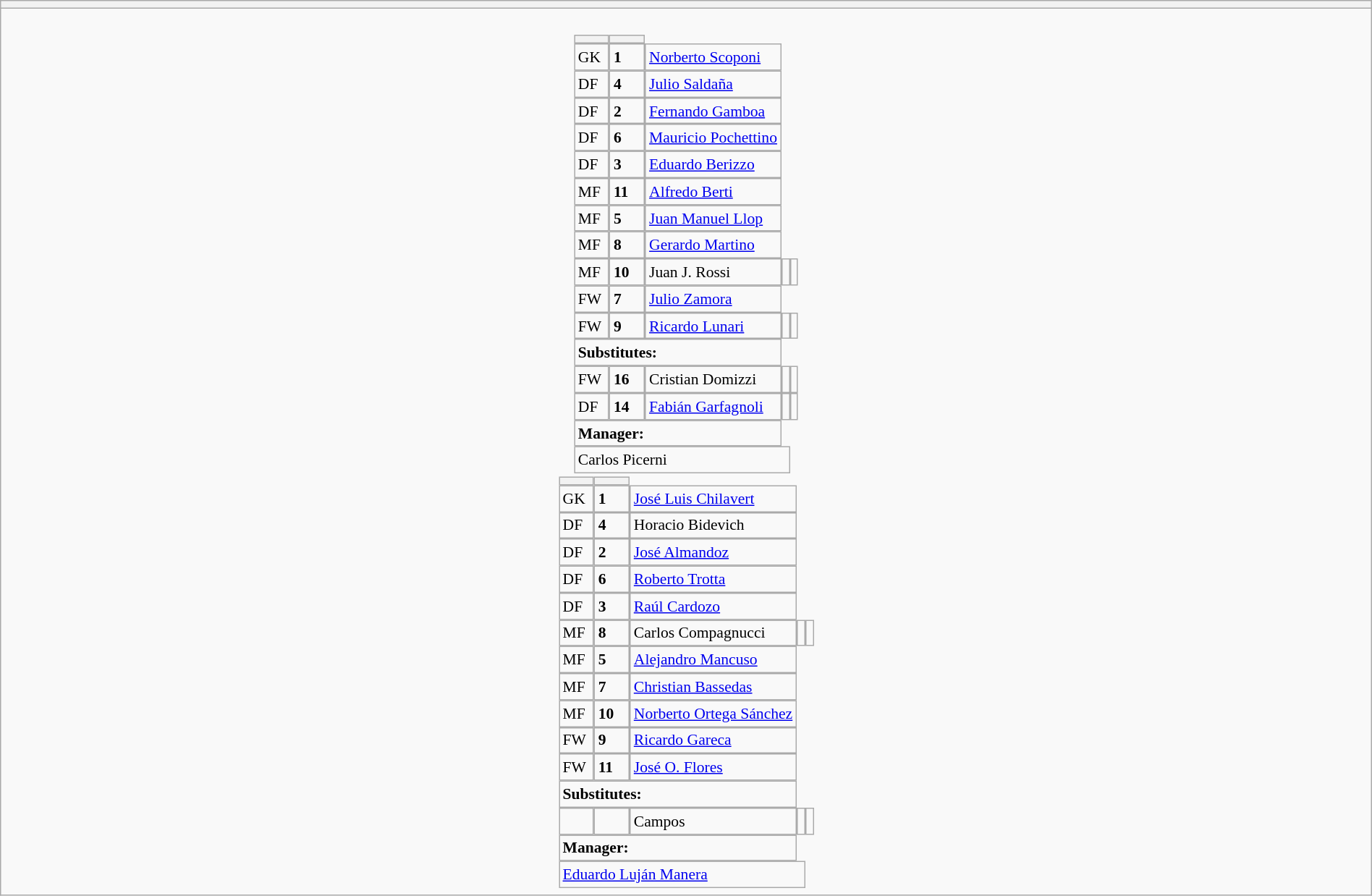<table style="width:100%" class="wikitable collapsible collapsed">
<tr>
<th></th>
</tr>
<tr>
<td><br>






<table style="font-size:90%; margin:0.2em auto;" cellspacing="0" cellpadding="0">
<tr>
<th width="25"></th>
<th width="25"></th>
</tr>
<tr>
<td>GK</td>
<td><strong>1</strong></td>
<td> <a href='#'>Norberto Scoponi</a></td>
</tr>
<tr>
<td>DF</td>
<td><strong>4</strong></td>
<td> <a href='#'>Julio Saldaña</a></td>
</tr>
<tr>
<td>DF</td>
<td><strong>2</strong></td>
<td> <a href='#'>Fernando Gamboa</a></td>
</tr>
<tr>
<td>DF</td>
<td><strong>6</strong></td>
<td> <a href='#'>Mauricio Pochettino</a></td>
</tr>
<tr>
<td>DF</td>
<td><strong>3</strong></td>
<td> <a href='#'>Eduardo Berizzo</a></td>
</tr>
<tr>
<td>MF</td>
<td><strong>11</strong></td>
<td> <a href='#'>Alfredo Berti</a></td>
</tr>
<tr>
<td>MF</td>
<td><strong>5</strong></td>
<td> <a href='#'>Juan Manuel Llop</a></td>
</tr>
<tr>
<td>MF</td>
<td><strong>8</strong></td>
<td> <a href='#'>Gerardo Martino</a></td>
</tr>
<tr>
<td>MF</td>
<td><strong>10</strong></td>
<td> Juan J. Rossi</td>
<td></td>
<td></td>
</tr>
<tr>
<td>FW</td>
<td><strong>7</strong></td>
<td> <a href='#'>Julio Zamora</a></td>
</tr>
<tr>
<td>FW</td>
<td><strong>9</strong></td>
<td> <a href='#'>Ricardo Lunari</a></td>
<td></td>
<td></td>
</tr>
<tr>
<td colspan=3><strong>Substitutes:</strong></td>
</tr>
<tr>
<td>FW</td>
<td><strong>16</strong></td>
<td> Cristian Domizzi</td>
<td></td>
<td></td>
</tr>
<tr>
<td>DF</td>
<td><strong>14</strong></td>
<td> <a href='#'>Fabián Garfagnoli</a></td>
<td></td>
<td></td>
</tr>
<tr>
<td colspan=3><strong>Manager:</strong></td>
</tr>
<tr>
<td colspan=4> Carlos Picerni</td>
</tr>
</table>
<table cellspacing="0" cellpadding="0" style="font-size:90%; margin:0.2em auto;">
<tr>
<th width="25"></th>
<th width="25"></th>
</tr>
<tr>
<td>GK</td>
<td><strong>1</strong></td>
<td> <a href='#'>José Luis Chilavert</a></td>
</tr>
<tr>
<td>DF</td>
<td><strong>4 </strong></td>
<td> Horacio Bidevich</td>
</tr>
<tr>
<td>DF</td>
<td><strong>2 </strong></td>
<td> <a href='#'>José Almandoz</a></td>
</tr>
<tr>
<td>DF</td>
<td><strong>6</strong></td>
<td> <a href='#'>Roberto Trotta</a></td>
</tr>
<tr>
<td>DF</td>
<td><strong>3</strong></td>
<td> <a href='#'>Raúl Cardozo</a></td>
</tr>
<tr>
<td>MF</td>
<td><strong>8</strong></td>
<td> Carlos Compagnucci</td>
<td></td>
<td></td>
</tr>
<tr>
<td>MF</td>
<td><strong>5</strong></td>
<td> <a href='#'>Alejandro Mancuso</a></td>
</tr>
<tr>
<td>MF</td>
<td><strong>7</strong></td>
<td> <a href='#'>Christian Bassedas</a></td>
</tr>
<tr>
<td>MF</td>
<td><strong>10</strong></td>
<td> <a href='#'>Norberto Ortega Sánchez</a></td>
</tr>
<tr>
<td>FW</td>
<td><strong>9</strong></td>
<td> <a href='#'>Ricardo Gareca</a></td>
</tr>
<tr>
<td>FW</td>
<td><strong>11</strong></td>
<td> <a href='#'>José O. Flores</a></td>
</tr>
<tr>
<td colspan=3><strong>Substitutes:</strong></td>
</tr>
<tr>
<td></td>
<td><strong> </strong></td>
<td> Campos</td>
<td></td>
<td></td>
</tr>
<tr>
<td colspan=3><strong>Manager:</strong></td>
</tr>
<tr>
<td colspan=4> <a href='#'>Eduardo Luján Manera</a></td>
</tr>
</table>
</td>
</tr>
</table>
